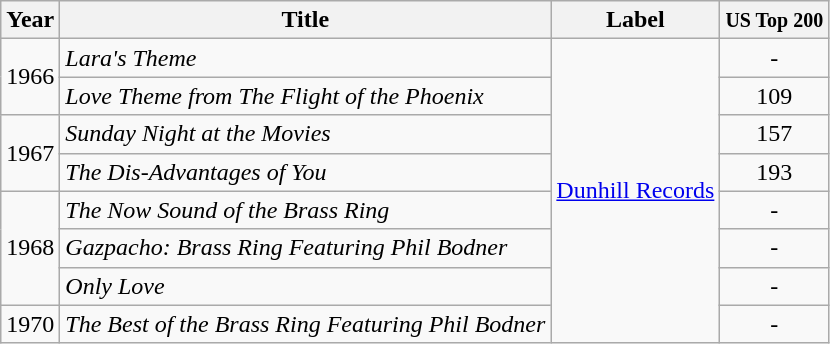<table class="wikitable">
<tr>
<th>Year</th>
<th>Title</th>
<th>Label</th>
<th><small>US Top 200</small></th>
</tr>
<tr>
<td rowspan="2">1966</td>
<td><em>Lara's Theme</em></td>
<td rowspan="8"><a href='#'>Dunhill Records</a></td>
<td align="center">-</td>
</tr>
<tr>
<td><em>Love Theme from The Flight of the Phoenix</em></td>
<td align="center">109</td>
</tr>
<tr>
<td rowspan="2">1967</td>
<td><em>Sunday Night at the Movies</em></td>
<td align="center">157</td>
</tr>
<tr>
<td><em>The Dis-Advantages of You</em></td>
<td align="center">193</td>
</tr>
<tr>
<td rowspan="3">1968</td>
<td><em>The Now Sound of the Brass Ring</em></td>
<td align="center">-</td>
</tr>
<tr>
<td><em>Gazpacho: Brass Ring Featuring Phil Bodner</em></td>
<td align="center">-</td>
</tr>
<tr>
<td><em>Only Love</em></td>
<td align="center">-</td>
</tr>
<tr>
<td>1970</td>
<td><em>The Best of the Brass Ring Featuring Phil Bodner</em></td>
<td align="center">-</td>
</tr>
</table>
